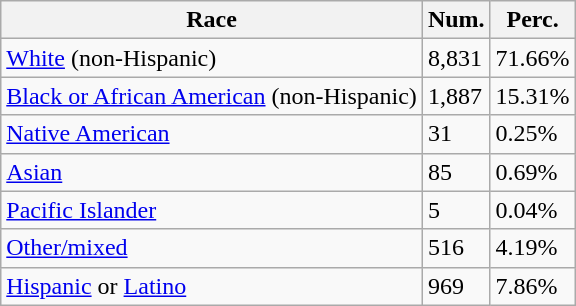<table class="wikitable">
<tr>
<th>Race</th>
<th>Num.</th>
<th>Perc.</th>
</tr>
<tr>
<td><a href='#'>White</a> (non-Hispanic)</td>
<td>8,831</td>
<td>71.66%</td>
</tr>
<tr>
<td><a href='#'>Black or African American</a> (non-Hispanic)</td>
<td>1,887</td>
<td>15.31%</td>
</tr>
<tr>
<td><a href='#'>Native American</a></td>
<td>31</td>
<td>0.25%</td>
</tr>
<tr>
<td><a href='#'>Asian</a></td>
<td>85</td>
<td>0.69%</td>
</tr>
<tr>
<td><a href='#'>Pacific Islander</a></td>
<td>5</td>
<td>0.04%</td>
</tr>
<tr>
<td><a href='#'>Other/mixed</a></td>
<td>516</td>
<td>4.19%</td>
</tr>
<tr>
<td><a href='#'>Hispanic</a> or <a href='#'>Latino</a></td>
<td>969</td>
<td>7.86%</td>
</tr>
</table>
